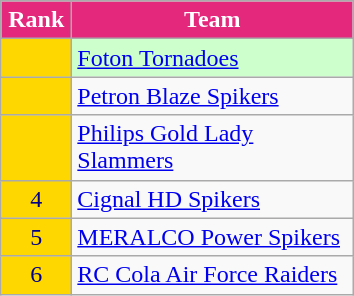<table class="wikitable" style="text-align: center;">
<tr>
<th width=40 style="background:#E4287C; color:#FFFFFF;">Rank</th>
<th width=180 style="background:#E4287C; color:#FFFFFF;">Team</th>
</tr>
<tr bgcolor=#ccffcc>
<td style="background:#FFD700; color:#00008B;"></td>
<td style="text-align:left;"><a href='#'>Foton Tornadoes</a></td>
</tr>
<tr>
<td style="background:#FFD700; color:#00008B;"></td>
<td style="text-align:left;"><a href='#'>Petron Blaze Spikers</a></td>
</tr>
<tr>
<td style="background:#FFD700; color:#00008B;"></td>
<td style="text-align:left;"><a href='#'>Philips Gold Lady Slammers</a></td>
</tr>
<tr>
<td style="background:#FFD700; color:#00008B;">4</td>
<td style="text-align:left;"><a href='#'>Cignal HD Spikers</a></td>
</tr>
<tr>
<td style="background:#FFD700; color:#00008B;">5</td>
<td style="text-align:left;"><a href='#'>MERALCO Power Spikers</a></td>
</tr>
<tr>
<td style="background:#FFD700; color:#00008B;">6</td>
<td style="text-align:left;"><a href='#'>RC Cola Air Force Raiders</a></td>
</tr>
</table>
